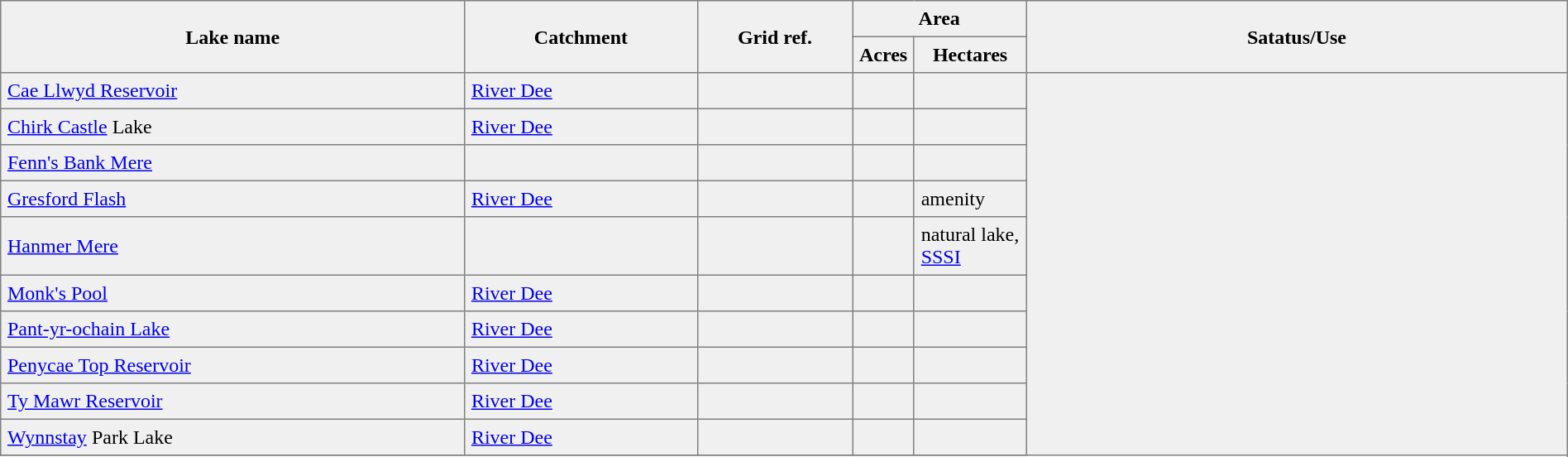<table border=1 cellspacing=0 cellpadding=5 style="border-collapse: collapse; background:#f0f0f0;" class="sortable">
<tr>
<th rowspan=2 width=30%>Lake name</th>
<th rowspan=2 width=15%>Catchment</th>
<th rowspan=2 width=10%>Grid ref.</th>
<th colspan=2 width=10%>Area</th>
<th rowspan=2 width=35%>Satatus/Use</th>
</tr>
<tr>
<th>Acres</th>
<th>Hectares</th>
</tr>
<tr>
<td><a href='#'>Cae Llwyd Reservoir</a></td>
<td><a href='#'>River Dee</a></td>
<td></td>
<td></td>
<td></td>
</tr>
<tr>
<td><a href='#'>Chirk Castle</a> Lake</td>
<td><a href='#'>River Dee</a></td>
<td></td>
<td></td>
<td></td>
</tr>
<tr>
<td><a href='#'>Fenn's Bank Mere</a></td>
<td></td>
<td></td>
<td></td>
<td></td>
</tr>
<tr>
<td><a href='#'>Gresford Flash</a></td>
<td><a href='#'>River Dee</a></td>
<td></td>
<td></td>
<td>amenity</td>
</tr>
<tr>
<td><a href='#'>Hanmer Mere</a></td>
<td></td>
<td></td>
<td></td>
<td>natural lake, <a href='#'>SSSI</a></td>
</tr>
<tr>
<td><a href='#'>Monk's Pool</a></td>
<td><a href='#'>River Dee</a></td>
<td></td>
<td></td>
<td></td>
</tr>
<tr>
<td><a href='#'>Pant-yr-ochain Lake</a></td>
<td><a href='#'>River Dee</a></td>
<td></td>
<td></td>
<td></td>
</tr>
<tr>
<td><a href='#'>Penycae Top Reservoir</a></td>
<td><a href='#'>River Dee</a></td>
<td></td>
<td></td>
<td></td>
</tr>
<tr>
<td><a href='#'>Ty Mawr Reservoir</a></td>
<td><a href='#'>River Dee</a></td>
<td></td>
<td></td>
<td></td>
</tr>
<tr>
<td><a href='#'>Wynnstay</a> Park Lake</td>
<td><a href='#'>River Dee</a></td>
<td></td>
<td></td>
<td></td>
</tr>
<tr>
</tr>
</table>
